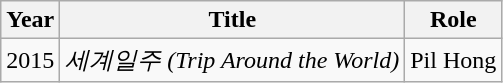<table class="wikitable">
<tr>
<th>Year</th>
<th>Title</th>
<th>Role</th>
</tr>
<tr>
<td>2015</td>
<td><em>세계일주 (Trip Around the World)</em></td>
<td>Pil Hong</td>
</tr>
</table>
